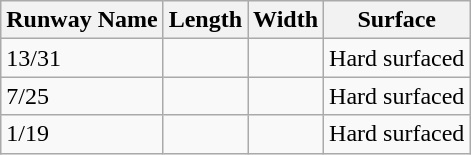<table class="wikitable">
<tr>
<th>Runway Name</th>
<th>Length</th>
<th>Width</th>
<th>Surface</th>
</tr>
<tr>
<td>13/31</td>
<td></td>
<td></td>
<td>Hard surfaced</td>
</tr>
<tr>
<td>7/25</td>
<td></td>
<td></td>
<td>Hard surfaced</td>
</tr>
<tr>
<td>1/19</td>
<td></td>
<td></td>
<td>Hard surfaced</td>
</tr>
</table>
